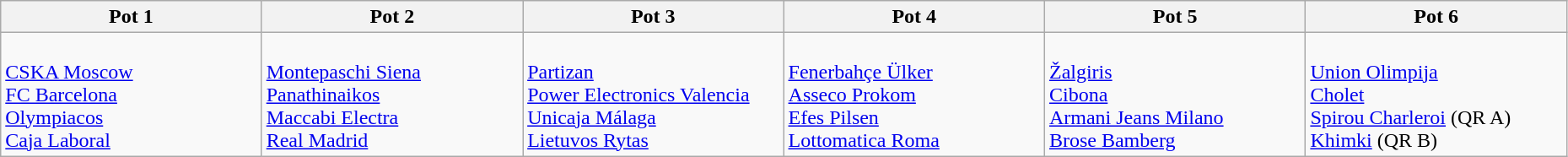<table class="wikitable" width=98%>
<tr>
<th width=16%><strong>Pot 1</strong></th>
<th width=16%><strong>Pot 2</strong></th>
<th width=16%><strong>Pot 3</strong></th>
<th width=16%><strong>Pot 4</strong></th>
<th width=16%><strong>Pot 5</strong></th>
<th width=16%><strong>Pot 6</strong></th>
</tr>
<tr>
<td><br> <a href='#'>CSKA Moscow</a> <br>
 <a href='#'>FC Barcelona</a><br> 
 <a href='#'>Olympiacos</a><br>
 <a href='#'>Caja Laboral</a></td>
<td><br> <a href='#'>Montepaschi Siena</a><br> 
 <a href='#'>Panathinaikos</a><br> 
 <a href='#'>Maccabi Electra</a><br> 
 <a href='#'>Real Madrid</a></td>
<td><br> <a href='#'>Partizan</a><br> 
 <a href='#'>Power Electronics Valencia</a><br> 
 <a href='#'>Unicaja Málaga</a><br> 
 <a href='#'>Lietuvos Rytas</a></td>
<td><br> <a href='#'>Fenerbahçe Ülker</a><br> 
 <a href='#'>Asseco Prokom</a> <br> 
 <a href='#'>Efes Pilsen</a><br> 
 <a href='#'>Lottomatica Roma</a></td>
<td><br> <a href='#'>Žalgiris</a><br> 
 <a href='#'>Cibona</a> <br> 
 <a href='#'>Armani Jeans Milano</a><br> 
 <a href='#'>Brose Bamberg</a></td>
<td><br> <a href='#'>Union Olimpija</a><br> 
 <a href='#'>Cholet</a> <br> 
 <a href='#'>Spirou Charleroi</a> (QR A)<br> 
 <a href='#'>Khimki</a> (QR B)</td>
</tr>
</table>
